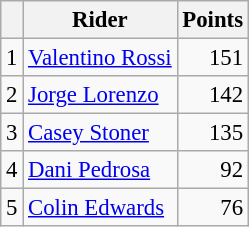<table class="wikitable" style="font-size: 95%;">
<tr>
<th></th>
<th>Rider</th>
<th>Points</th>
</tr>
<tr>
<td align=center>1</td>
<td> <a href='#'>Valentino Rossi</a></td>
<td align=right>151</td>
</tr>
<tr>
<td align=center>2</td>
<td> <a href='#'>Jorge Lorenzo</a></td>
<td align=right>142</td>
</tr>
<tr>
<td align=center>3</td>
<td> <a href='#'>Casey Stoner</a></td>
<td align=right>135</td>
</tr>
<tr>
<td align=center>4</td>
<td> <a href='#'>Dani Pedrosa</a></td>
<td align=right>92</td>
</tr>
<tr>
<td align=center>5</td>
<td> <a href='#'>Colin Edwards</a></td>
<td align=right>76</td>
</tr>
</table>
